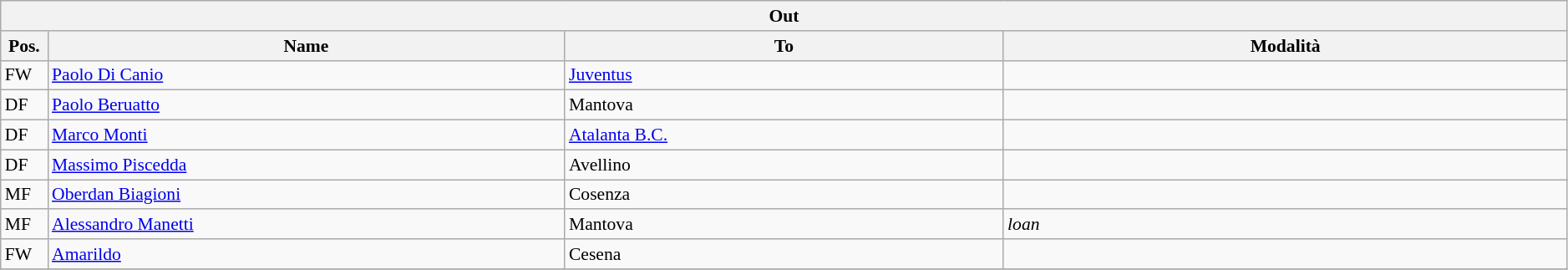<table class="wikitable" style="font-size:90%;width:99%;">
<tr>
<th colspan="4">Out</th>
</tr>
<tr>
<th width=3%>Pos.</th>
<th width=33%>Name</th>
<th width=28%>To</th>
<th width=36%>Modalità</th>
</tr>
<tr>
<td>FW</td>
<td><a href='#'>Paolo Di Canio</a></td>
<td><a href='#'>Juventus</a></td>
<td></td>
</tr>
<tr>
<td>DF</td>
<td><a href='#'>Paolo Beruatto</a></td>
<td>Mantova</td>
<td></td>
</tr>
<tr>
<td>DF</td>
<td><a href='#'>Marco Monti</a></td>
<td><a href='#'>Atalanta B.C.</a></td>
<td></td>
</tr>
<tr>
<td>DF</td>
<td><a href='#'>Massimo Piscedda</a></td>
<td>Avellino</td>
<td></td>
</tr>
<tr>
<td>MF</td>
<td><a href='#'>Oberdan Biagioni</a></td>
<td>Cosenza</td>
<td></td>
</tr>
<tr>
<td>MF</td>
<td><a href='#'>Alessandro Manetti</a></td>
<td>Mantova</td>
<td><em>loan</em></td>
</tr>
<tr>
<td>FW</td>
<td><a href='#'>Amarildo</a></td>
<td>Cesena</td>
<td></td>
</tr>
<tr>
</tr>
</table>
